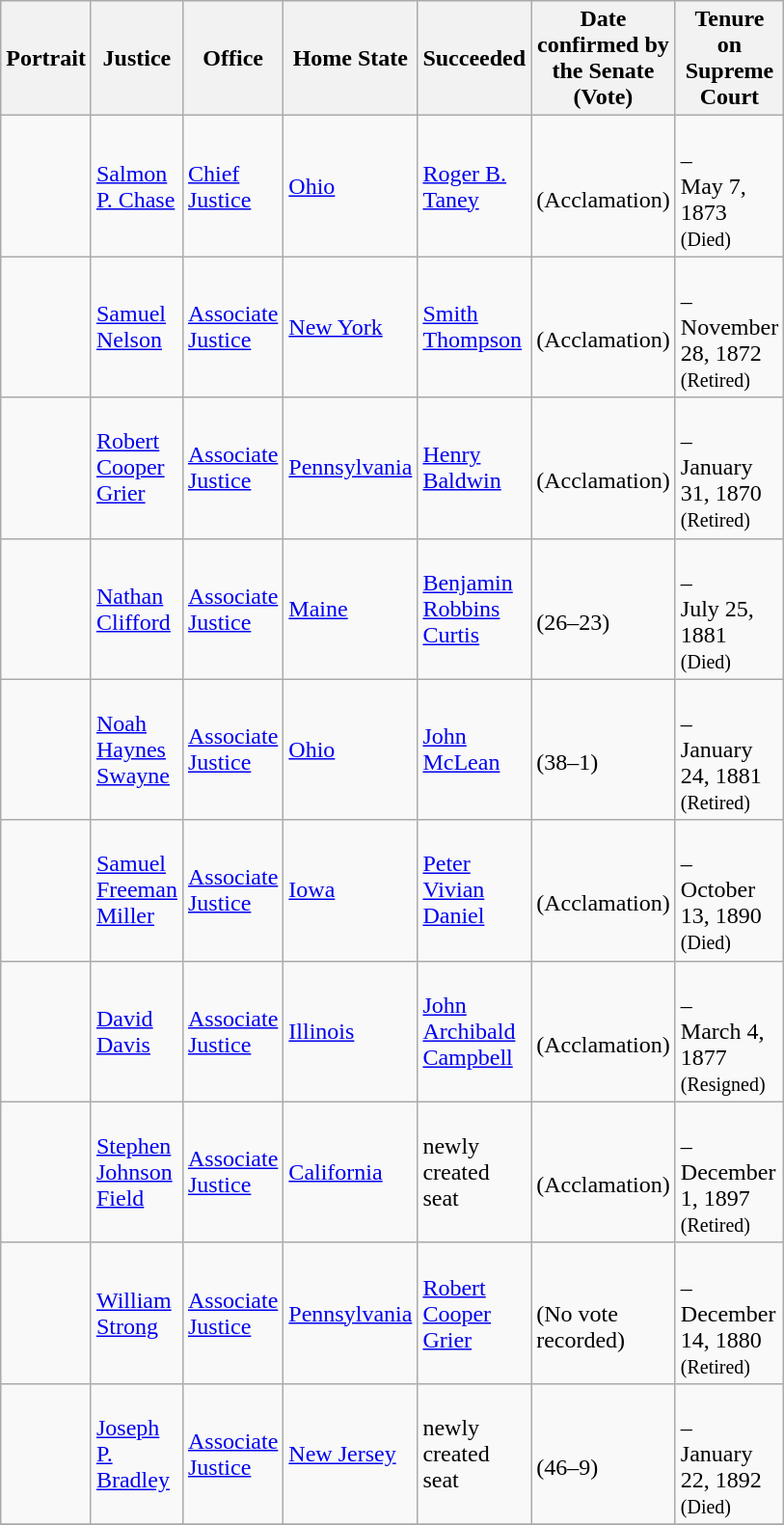<table class="wikitable sortable">
<tr>
<th scope="col" style="width: 10px;">Portrait</th>
<th scope="col" style="width: 10px;">Justice</th>
<th scope="col" style="width: 10px;">Office</th>
<th scope="col" style="width: 10px;">Home State</th>
<th scope="col" style="width: 10px;">Succeeded</th>
<th scope="col" style="width: 10px;">Date confirmed by the Senate<br>(Vote)</th>
<th scope="col" style="width: 10px;">Tenure on Supreme Court</th>
</tr>
<tr>
<td></td>
<td><a href='#'>Salmon P. Chase</a></td>
<td><a href='#'>Chief Justice</a></td>
<td><a href='#'>Ohio</a></td>
<td><a href='#'>Roger B. Taney</a></td>
<td><br>(Acclamation)</td>
<td><br>–<br>May 7, 1873<br><small>(Died)</small></td>
</tr>
<tr>
<td></td>
<td><a href='#'>Samuel Nelson</a></td>
<td><a href='#'>Associate Justice</a></td>
<td><a href='#'>New York</a></td>
<td><a href='#'>Smith Thompson</a></td>
<td><br>(Acclamation)</td>
<td><br>–<br>November 28, 1872<br><small>(Retired)</small></td>
</tr>
<tr>
<td></td>
<td><a href='#'>Robert Cooper Grier</a></td>
<td><a href='#'>Associate Justice</a></td>
<td><a href='#'>Pennsylvania</a></td>
<td><a href='#'>Henry Baldwin</a></td>
<td><br>(Acclamation)</td>
<td><br>–<br>January 31, 1870<br><small>(Retired)</small></td>
</tr>
<tr>
<td></td>
<td><a href='#'>Nathan Clifford</a></td>
<td><a href='#'>Associate Justice</a></td>
<td><a href='#'>Maine</a></td>
<td><a href='#'>Benjamin Robbins Curtis</a></td>
<td><br>(26–23)</td>
<td><br>–<br>July 25, 1881<br><small>(Died)</small></td>
</tr>
<tr>
<td></td>
<td><a href='#'>Noah Haynes Swayne</a></td>
<td><a href='#'>Associate Justice</a></td>
<td><a href='#'>Ohio</a></td>
<td><a href='#'>John McLean</a></td>
<td><br>(38–1)</td>
<td><br>–<br>January 24, 1881<br><small>(Retired)</small></td>
</tr>
<tr>
<td></td>
<td><a href='#'>Samuel Freeman Miller</a></td>
<td><a href='#'>Associate Justice</a></td>
<td><a href='#'>Iowa</a></td>
<td><a href='#'>Peter Vivian Daniel</a></td>
<td><br>(Acclamation)</td>
<td><br>–<br>October 13, 1890<br><small>(Died)</small></td>
</tr>
<tr>
<td></td>
<td><a href='#'>David Davis</a></td>
<td><a href='#'>Associate Justice</a></td>
<td><a href='#'>Illinois</a></td>
<td><a href='#'>John Archibald Campbell</a></td>
<td><br>(Acclamation)</td>
<td><br>–<br>March 4, 1877<br><small>(Resigned)</small></td>
</tr>
<tr>
<td></td>
<td><a href='#'>Stephen Johnson Field</a></td>
<td><a href='#'>Associate Justice</a></td>
<td><a href='#'>California</a></td>
<td>newly created seat</td>
<td><br>(Acclamation)</td>
<td><br>–<br>December 1, 1897<br><small>(Retired)</small></td>
</tr>
<tr>
<td></td>
<td><a href='#'>William Strong</a></td>
<td><a href='#'>Associate Justice</a></td>
<td><a href='#'>Pennsylvania</a></td>
<td><a href='#'>Robert Cooper Grier</a></td>
<td><br>(No vote recorded)</td>
<td><br>–<br>December 14, 1880<br><small>(Retired)</small></td>
</tr>
<tr>
<td></td>
<td><a href='#'>Joseph P. Bradley</a></td>
<td><a href='#'>Associate Justice</a></td>
<td><a href='#'>New Jersey</a></td>
<td>newly created seat</td>
<td><br>(46–9)</td>
<td><br>–<br>January 22, 1892<br><small>(Died)</small></td>
</tr>
<tr>
</tr>
</table>
